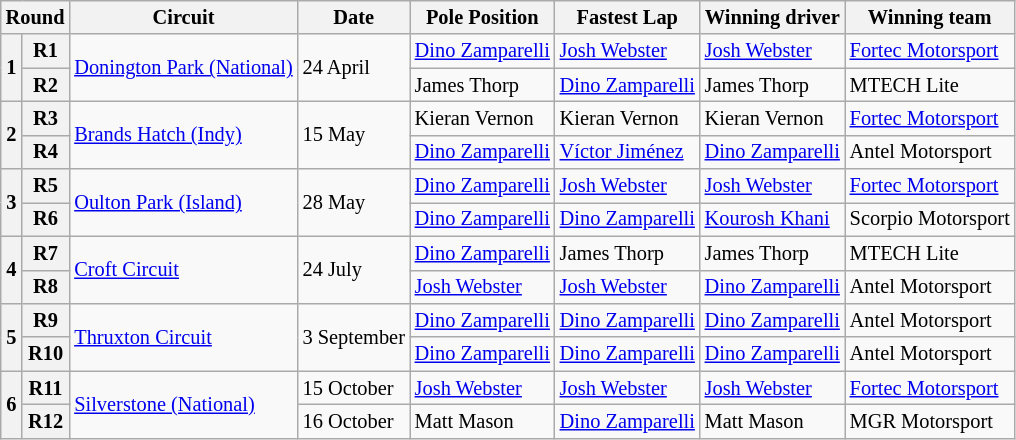<table class="wikitable" style="font-size: 85%">
<tr>
<th colspan=2>Round</th>
<th>Circuit</th>
<th>Date</th>
<th>Pole Position</th>
<th>Fastest Lap</th>
<th>Winning driver</th>
<th>Winning team</th>
</tr>
<tr>
<th rowspan=2>1</th>
<th>R1</th>
<td rowspan=2><a href='#'>Donington Park (National)</a></td>
<td rowspan=2>24 April</td>
<td> <a href='#'>Dino Zamparelli</a></td>
<td> <a href='#'>Josh Webster</a></td>
<td> <a href='#'>Josh Webster</a></td>
<td><a href='#'>Fortec Motorsport</a></td>
</tr>
<tr>
<th>R2</th>
<td> James Thorp</td>
<td> <a href='#'>Dino Zamparelli</a></td>
<td> James Thorp</td>
<td>MTECH Lite</td>
</tr>
<tr>
<th rowspan=2>2</th>
<th>R3</th>
<td rowspan=2><a href='#'>Brands Hatch (Indy)</a></td>
<td rowspan=2>15 May</td>
<td> Kieran Vernon</td>
<td> Kieran Vernon</td>
<td> Kieran Vernon</td>
<td><a href='#'>Fortec Motorsport</a></td>
</tr>
<tr>
<th>R4</th>
<td> <a href='#'>Dino Zamparelli</a></td>
<td> <a href='#'>Víctor Jiménez</a></td>
<td> <a href='#'>Dino Zamparelli</a></td>
<td>Antel Motorsport</td>
</tr>
<tr>
<th rowspan=2>3</th>
<th>R5</th>
<td rowspan=2><a href='#'>Oulton Park (Island)</a></td>
<td rowspan=2>28 May</td>
<td> <a href='#'>Dino Zamparelli</a></td>
<td> <a href='#'>Josh Webster</a></td>
<td> <a href='#'>Josh Webster</a></td>
<td><a href='#'>Fortec Motorsport</a></td>
</tr>
<tr>
<th>R6</th>
<td> <a href='#'>Dino Zamparelli</a></td>
<td> <a href='#'>Dino Zamparelli</a></td>
<td> <a href='#'>Kourosh Khani</a></td>
<td>Scorpio Motorsport</td>
</tr>
<tr>
<th rowspan=2>4</th>
<th>R7</th>
<td rowspan=2><a href='#'>Croft Circuit</a></td>
<td rowspan=2>24 July</td>
<td> <a href='#'>Dino Zamparelli</a></td>
<td> James Thorp</td>
<td> James Thorp</td>
<td>MTECH Lite</td>
</tr>
<tr>
<th>R8</th>
<td> <a href='#'>Josh Webster</a></td>
<td> <a href='#'>Josh Webster</a></td>
<td> <a href='#'>Dino Zamparelli</a></td>
<td>Antel Motorsport</td>
</tr>
<tr>
<th rowspan=2>5</th>
<th>R9</th>
<td rowspan=2><a href='#'>Thruxton Circuit</a></td>
<td rowspan=2>3 September</td>
<td> <a href='#'>Dino Zamparelli</a></td>
<td> <a href='#'>Dino Zamparelli</a></td>
<td> <a href='#'>Dino Zamparelli</a></td>
<td>Antel Motorsport</td>
</tr>
<tr>
<th>R10</th>
<td> <a href='#'>Dino Zamparelli</a></td>
<td> <a href='#'>Dino Zamparelli</a></td>
<td> <a href='#'>Dino Zamparelli</a></td>
<td>Antel Motorsport</td>
</tr>
<tr>
<th rowspan=2>6</th>
<th>R11</th>
<td rowspan=2><a href='#'>Silverstone (National)</a></td>
<td>15 October</td>
<td> <a href='#'>Josh Webster</a></td>
<td> <a href='#'>Josh Webster</a></td>
<td> <a href='#'>Josh Webster</a></td>
<td><a href='#'>Fortec Motorsport</a></td>
</tr>
<tr>
<th>R12</th>
<td>16 October</td>
<td> Matt Mason</td>
<td> <a href='#'>Dino Zamparelli</a></td>
<td> Matt Mason</td>
<td>MGR Motorsport</td>
</tr>
</table>
